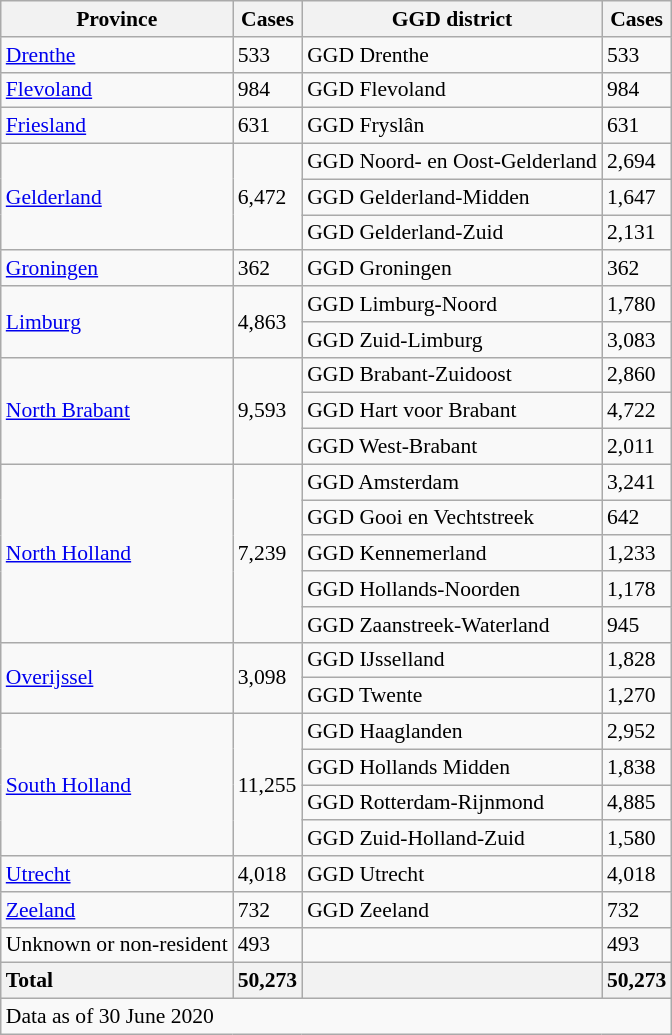<table class="wikitable" style="font-size:90%">
<tr>
<th>Province</th>
<th>Cases</th>
<th>GGD district</th>
<th>Cases</th>
</tr>
<tr>
<td><a href='#'>Drenthe</a></td>
<td>533</td>
<td>GGD Drenthe</td>
<td>533</td>
</tr>
<tr>
<td><a href='#'>Flevoland</a></td>
<td>984</td>
<td>GGD Flevoland</td>
<td>984</td>
</tr>
<tr>
<td><a href='#'>Friesland</a></td>
<td>631</td>
<td>GGD Fryslân</td>
<td>631</td>
</tr>
<tr>
<td rowspan="3"><a href='#'>Gelderland</a></td>
<td rowspan="3">6,472</td>
<td>GGD Noord- en Oost-Gelderland</td>
<td>2,694</td>
</tr>
<tr>
<td>GGD Gelderland-Midden</td>
<td>1,647</td>
</tr>
<tr>
<td>GGD Gelderland-Zuid</td>
<td>2,131</td>
</tr>
<tr>
<td><a href='#'>Groningen</a></td>
<td>362</td>
<td>GGD Groningen</td>
<td>362</td>
</tr>
<tr>
<td rowspan="2"><a href='#'>Limburg</a></td>
<td rowspan="2">4,863</td>
<td>GGD Limburg-Noord</td>
<td>1,780</td>
</tr>
<tr>
<td>GGD Zuid-Limburg</td>
<td>3,083</td>
</tr>
<tr>
<td rowspan="3"><a href='#'>North Brabant</a></td>
<td rowspan="3">9,593</td>
<td>GGD Brabant-Zuidoost</td>
<td>2,860</td>
</tr>
<tr>
<td>GGD Hart voor Brabant</td>
<td>4,722</td>
</tr>
<tr>
<td>GGD West-Brabant</td>
<td>2,011</td>
</tr>
<tr>
<td rowspan="5"><a href='#'>North Holland</a></td>
<td rowspan="5">7,239</td>
<td>GGD Amsterdam</td>
<td>3,241</td>
</tr>
<tr>
<td>GGD Gooi en Vechtstreek</td>
<td>642</td>
</tr>
<tr>
<td>GGD Kennemerland</td>
<td>1,233</td>
</tr>
<tr>
<td>GGD Hollands-Noorden</td>
<td>1,178</td>
</tr>
<tr>
<td>GGD Zaanstreek-Waterland</td>
<td>945</td>
</tr>
<tr>
<td rowspan="2"><a href='#'>Overijssel</a></td>
<td rowspan="2">3,098</td>
<td>GGD IJsselland</td>
<td>1,828</td>
</tr>
<tr>
<td>GGD Twente</td>
<td>1,270</td>
</tr>
<tr>
<td rowspan="4"><a href='#'>South Holland</a></td>
<td rowspan="4">11,255</td>
<td>GGD Haaglanden</td>
<td>2,952</td>
</tr>
<tr>
<td>GGD Hollands Midden</td>
<td>1,838</td>
</tr>
<tr>
<td>GGD Rotterdam-Rijnmond</td>
<td>4,885</td>
</tr>
<tr>
<td>GGD Zuid-Holland-Zuid</td>
<td>1,580</td>
</tr>
<tr>
<td><a href='#'>Utrecht</a></td>
<td>4,018</td>
<td>GGD Utrecht</td>
<td>4,018</td>
</tr>
<tr>
<td><a href='#'>Zeeland</a></td>
<td>732</td>
<td>GGD Zeeland</td>
<td>732</td>
</tr>
<tr>
<td>Unknown or non-resident</td>
<td>493</td>
<td></td>
<td>493</td>
</tr>
<tr>
<th style="text-align:left;">Total</th>
<th style="text-align:left;">50,273</th>
<th style="text-align:left;"></th>
<th style="text-align:left;">50,273</th>
</tr>
<tr>
<td style="text-align:left" colspan="4">Data as of 30 June 2020</td>
</tr>
</table>
